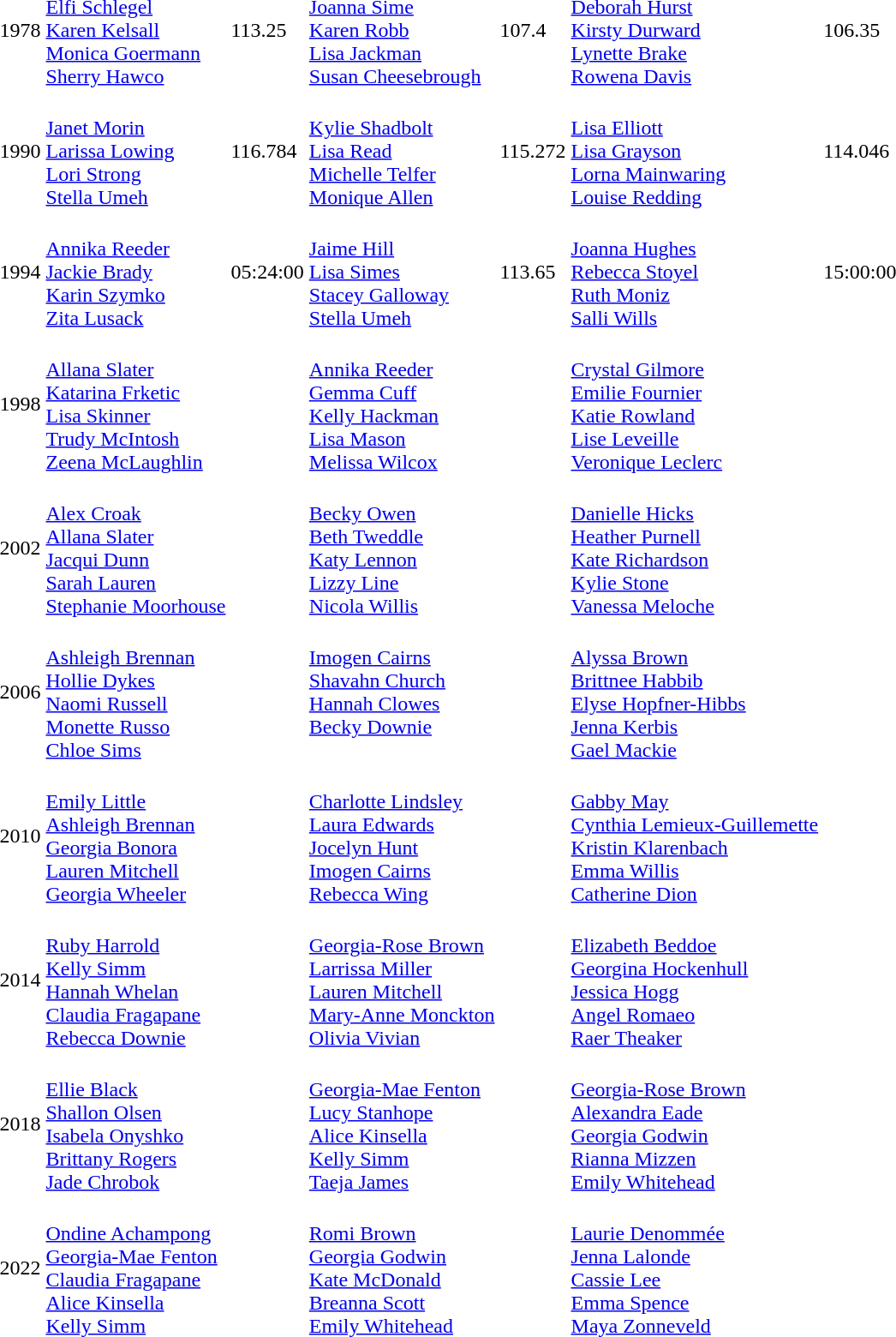<table>
<tr>
<td>1978</td>
<td><br><a href='#'>Elfi Schlegel</a><br><a href='#'>Karen Kelsall</a><br><a href='#'>Monica Goermann</a><br><a href='#'>Sherry Hawco</a></td>
<td>113.25</td>
<td><br><a href='#'>Joanna Sime</a><br><a href='#'>Karen Robb</a><br><a href='#'>Lisa Jackman</a><br><a href='#'>Susan Cheesebrough</a></td>
<td>107.4</td>
<td><br><a href='#'>Deborah Hurst</a><br><a href='#'>Kirsty Durward</a><br><a href='#'>Lynette Brake</a><br><a href='#'>Rowena Davis</a></td>
<td>106.35</td>
</tr>
<tr>
<td>1990</td>
<td><br><a href='#'>Janet Morin</a><br><a href='#'>Larissa Lowing</a><br><a href='#'>Lori Strong</a><br><a href='#'>Stella Umeh</a></td>
<td>116.784</td>
<td><br><a href='#'>Kylie Shadbolt</a><br><a href='#'>Lisa Read</a><br><a href='#'>Michelle Telfer</a><br><a href='#'>Monique Allen</a></td>
<td>115.272</td>
<td><br><a href='#'>Lisa Elliott</a><br><a href='#'>Lisa Grayson</a><br><a href='#'>Lorna Mainwaring</a><br><a href='#'>Louise Redding</a></td>
<td>114.046</td>
</tr>
<tr>
<td>1994</td>
<td><br><a href='#'>Annika Reeder</a><br><a href='#'>Jackie Brady</a><br><a href='#'>Karin Szymko</a><br><a href='#'>Zita Lusack</a></td>
<td>05:24:00</td>
<td><br><a href='#'>Jaime Hill</a><br><a href='#'>Lisa Simes</a><br><a href='#'>Stacey Galloway</a><br><a href='#'>Stella Umeh</a></td>
<td>113.65</td>
<td><br><a href='#'>Joanna Hughes</a><br><a href='#'>Rebecca Stoyel</a><br><a href='#'>Ruth Moniz</a><br><a href='#'>Salli Wills</a></td>
<td>15:00:00</td>
</tr>
<tr>
<td>1998</td>
<td><br><a href='#'>Allana Slater</a><br><a href='#'>Katarina Frketic</a><br><a href='#'>Lisa Skinner</a><br><a href='#'>Trudy McIntosh</a><br><a href='#'>Zeena McLaughlin</a></td>
<td></td>
<td><br><a href='#'>Annika Reeder</a><br><a href='#'>Gemma Cuff</a><br><a href='#'>Kelly Hackman</a><br><a href='#'>Lisa Mason</a><br><a href='#'>Melissa Wilcox</a></td>
<td></td>
<td><br><a href='#'>Crystal Gilmore</a><br><a href='#'>Emilie Fournier</a><br><a href='#'>Katie Rowland</a><br><a href='#'>Lise Leveille</a><br><a href='#'>Veronique Leclerc</a></td>
<td></td>
</tr>
<tr>
<td>2002</td>
<td><br><a href='#'>Alex Croak</a><br><a href='#'>Allana Slater</a><br><a href='#'>Jacqui Dunn</a><br><a href='#'>Sarah Lauren</a><br><a href='#'>Stephanie Moorhouse</a></td>
<td></td>
<td><br><a href='#'>Becky Owen</a><br><a href='#'>Beth Tweddle</a><br><a href='#'>Katy Lennon</a><br><a href='#'>Lizzy Line</a><br><a href='#'>Nicola Willis</a></td>
<td></td>
<td><br><a href='#'>Danielle Hicks</a><br><a href='#'>Heather Purnell</a><br><a href='#'>Kate Richardson</a><br><a href='#'>Kylie Stone</a><br><a href='#'>Vanessa Meloche</a></td>
<td></td>
</tr>
<tr>
<td>2006</td>
<td><br><a href='#'>Ashleigh Brennan</a><br><a href='#'>Hollie Dykes</a><br><a href='#'>Naomi Russell</a><br><a href='#'>Monette Russo</a><br><a href='#'>Chloe Sims</a></td>
<td></td>
<td valign=top><br><a href='#'>Imogen Cairns</a><br><a href='#'>Shavahn Church</a><br><a href='#'>Hannah Clowes</a><br><a href='#'>Becky Downie</a></td>
<td></td>
<td><br><a href='#'>Alyssa Brown</a><br><a href='#'>Brittnee Habbib</a><br><a href='#'>Elyse Hopfner-Hibbs</a><br><a href='#'>Jenna Kerbis</a><br><a href='#'>Gael Mackie</a></td>
<td></td>
</tr>
<tr>
<td>2010<br></td>
<td><br><a href='#'>Emily Little</a><br><a href='#'>Ashleigh Brennan</a><br><a href='#'>Georgia Bonora</a><br><a href='#'>Lauren Mitchell</a><br><a href='#'>Georgia Wheeler</a></td>
<td></td>
<td><br><a href='#'>Charlotte Lindsley</a><br><a href='#'>Laura Edwards</a><br><a href='#'>Jocelyn Hunt</a><br><a href='#'>Imogen Cairns</a><br><a href='#'>Rebecca Wing</a></td>
<td></td>
<td><br><a href='#'>Gabby May</a><br><a href='#'>Cynthia Lemieux-Guillemette</a><br><a href='#'>Kristin Klarenbach</a><br><a href='#'>Emma Willis</a><br><a href='#'>Catherine Dion</a></td>
<td></td>
</tr>
<tr>
<td>2014<br></td>
<td><br><a href='#'>Ruby Harrold</a><br><a href='#'>Kelly Simm</a><br><a href='#'>Hannah Whelan</a><br><a href='#'>Claudia Fragapane</a><br><a href='#'>Rebecca Downie</a></td>
<td></td>
<td><br><a href='#'>Georgia-Rose Brown</a><br><a href='#'>Larrissa Miller</a><br><a href='#'>Lauren Mitchell</a><br><a href='#'>Mary-Anne Monckton</a><br><a href='#'>Olivia Vivian</a></td>
<td></td>
<td><br><a href='#'>Elizabeth Beddoe</a><br><a href='#'>Georgina Hockenhull</a><br><a href='#'>Jessica Hogg</a><br><a href='#'>Angel Romaeo</a><br><a href='#'>Raer Theaker</a></td>
<td></td>
</tr>
<tr>
<td>2018<br></td>
<td><br><a href='#'>Ellie Black</a><br><a href='#'>Shallon Olsen</a><br><a href='#'>Isabela Onyshko</a><br><a href='#'>Brittany Rogers</a><br><a href='#'>Jade Chrobok</a></td>
<td></td>
<td><br><a href='#'>Georgia-Mae Fenton</a><br><a href='#'>Lucy Stanhope</a><br><a href='#'>Alice Kinsella</a><br><a href='#'>Kelly Simm</a><br><a href='#'>Taeja James</a></td>
<td></td>
<td><br><a href='#'>Georgia-Rose Brown</a><br><a href='#'>Alexandra Eade</a><br><a href='#'>Georgia Godwin</a><br><a href='#'>Rianna Mizzen</a><br><a href='#'>Emily Whitehead</a></td>
<td></td>
</tr>
<tr>
<td>2022<br></td>
<td><br><a href='#'>Ondine Achampong</a><br><a href='#'>Georgia-Mae Fenton</a><br><a href='#'>Claudia Fragapane</a><br><a href='#'>Alice Kinsella</a><br><a href='#'>Kelly Simm</a></td>
<td></td>
<td><br><a href='#'>Romi Brown</a><br><a href='#'>Georgia Godwin</a><br><a href='#'>Kate McDonald</a><br><a href='#'>Breanna Scott</a><br><a href='#'>Emily Whitehead</a></td>
<td></td>
<td><br><a href='#'>Laurie Denommée</a><br><a href='#'>Jenna Lalonde</a><br><a href='#'>Cassie Lee</a><br><a href='#'>Emma Spence</a><br><a href='#'>Maya Zonneveld</a></td>
<td></td>
</tr>
</table>
